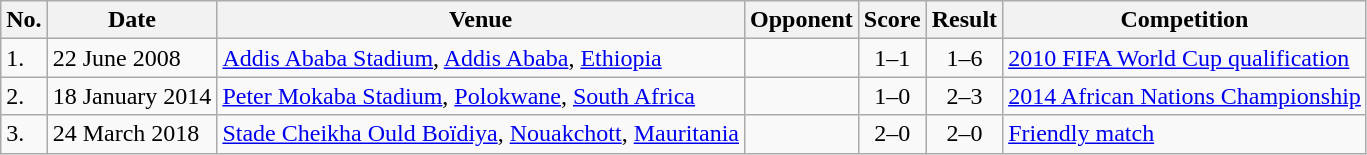<table class="wikitable" style="font-size:100%;">
<tr>
<th>No.</th>
<th>Date</th>
<th>Venue</th>
<th>Opponent</th>
<th>Score</th>
<th>Result</th>
<th>Competition</th>
</tr>
<tr>
<td>1.</td>
<td>22 June 2008</td>
<td><a href='#'>Addis Ababa Stadium</a>, <a href='#'>Addis Ababa</a>, <a href='#'>Ethiopia</a></td>
<td></td>
<td align=center>1–1</td>
<td align="center">1–6</td>
<td><a href='#'>2010 FIFA World Cup qualification</a></td>
</tr>
<tr>
<td>2.</td>
<td>18 January 2014</td>
<td><a href='#'>Peter Mokaba Stadium</a>, <a href='#'>Polokwane</a>, <a href='#'>South Africa</a></td>
<td></td>
<td align=center>1–0</td>
<td align="center">2–3</td>
<td><a href='#'>2014 African Nations Championship</a></td>
</tr>
<tr>
<td>3.</td>
<td>24 March 2018</td>
<td><a href='#'>Stade Cheikha Ould Boïdiya</a>, <a href='#'>Nouakchott</a>, <a href='#'>Mauritania</a></td>
<td></td>
<td align=center>2–0</td>
<td align="center">2–0</td>
<td><a href='#'>Friendly match</a></td>
</tr>
</table>
